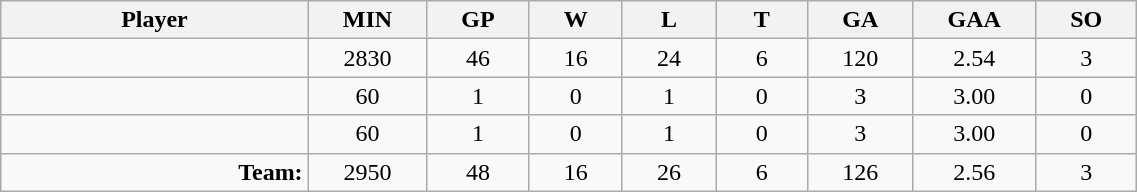<table class="wikitable sortable" width="60%">
<tr>
<th bgcolor="#DDDDFF" width="10%">Player</th>
<th width="3%" bgcolor="#DDDDFF" title="Minutes played">MIN</th>
<th width="3%" bgcolor="#DDDDFF" title="Games played in">GP</th>
<th width="3%" bgcolor="#DDDDFF" title="Wins">W</th>
<th width="3%" bgcolor="#DDDDFF"title="Losses">L</th>
<th width="3%" bgcolor="#DDDDFF" title="Ties">T</th>
<th width="3%" bgcolor="#DDDDFF" title="Goals against">GA</th>
<th width="3%" bgcolor="#DDDDFF" title="Goals against average">GAA</th>
<th width="3%" bgcolor="#DDDDFF"title="Shut-outs">SO</th>
</tr>
<tr align="center">
<td align="right"></td>
<td>2830</td>
<td>46</td>
<td>16</td>
<td>24</td>
<td>6</td>
<td>120</td>
<td>2.54</td>
<td>3</td>
</tr>
<tr align="center">
<td align="right"></td>
<td>60</td>
<td>1</td>
<td>0</td>
<td>1</td>
<td>0</td>
<td>3</td>
<td>3.00</td>
<td>0</td>
</tr>
<tr align="center">
<td align="right"></td>
<td>60</td>
<td>1</td>
<td>0</td>
<td>1</td>
<td>0</td>
<td>3</td>
<td>3.00</td>
<td>0</td>
</tr>
<tr align="center">
<td align="right"><strong>Team:</strong></td>
<td>2950</td>
<td>48</td>
<td>16</td>
<td>26</td>
<td>6</td>
<td>126</td>
<td>2.56</td>
<td>3</td>
</tr>
</table>
